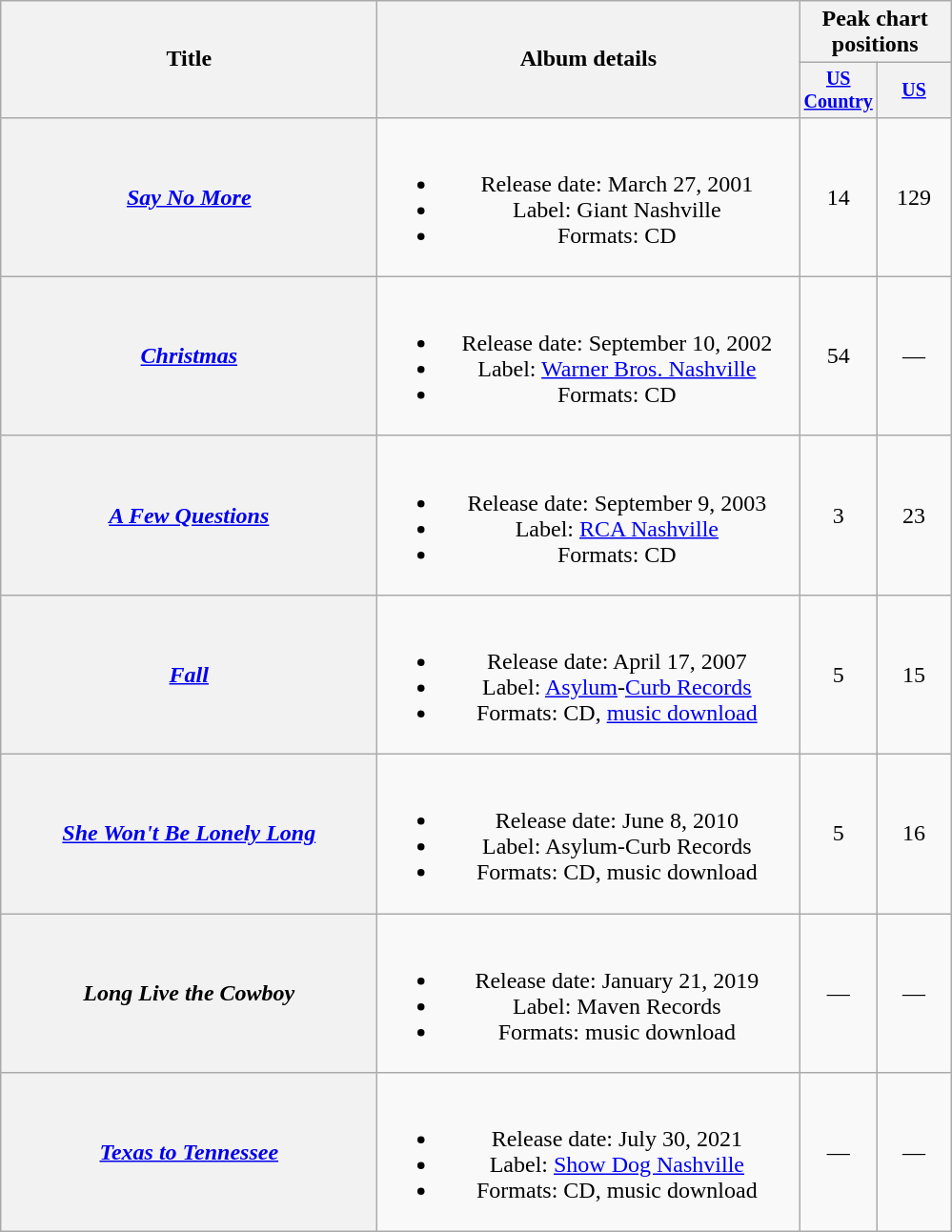<table class="wikitable plainrowheaders" style="text-align:center;">
<tr>
<th rowspan="2" style="width:16em;">Title</th>
<th rowspan="2" style="width:18em;">Album details</th>
<th colspan="2">Peak chart<br>positions</th>
</tr>
<tr style="font-size:smaller;">
<th width="45"><a href='#'>US Country</a><br></th>
<th width="45"><a href='#'>US</a><br></th>
</tr>
<tr>
<th scope="row"><em><a href='#'>Say No More</a></em></th>
<td><br><ul><li>Release date: March 27, 2001</li><li>Label: Giant Nashville</li><li>Formats: CD</li></ul></td>
<td>14</td>
<td>129</td>
</tr>
<tr>
<th scope="row"><em><a href='#'>Christmas</a></em></th>
<td><br><ul><li>Release date: September 10, 2002</li><li>Label: <a href='#'>Warner Bros. Nashville</a></li><li>Formats: CD</li></ul></td>
<td>54</td>
<td>—</td>
</tr>
<tr>
<th scope="row"><em><a href='#'>A Few Questions</a></em></th>
<td><br><ul><li>Release date: September 9, 2003</li><li>Label: <a href='#'>RCA Nashville</a></li><li>Formats: CD</li></ul></td>
<td>3</td>
<td>23</td>
</tr>
<tr>
<th scope="row"><em><a href='#'>Fall</a></em></th>
<td><br><ul><li>Release date: April 17, 2007</li><li>Label: <a href='#'>Asylum</a>-<a href='#'>Curb Records</a></li><li>Formats: CD, <a href='#'>music download</a></li></ul></td>
<td>5</td>
<td>15</td>
</tr>
<tr>
<th scope="row"><em><a href='#'>She Won't Be Lonely Long</a></em></th>
<td><br><ul><li>Release date: June 8, 2010</li><li>Label: Asylum-Curb Records</li><li>Formats: CD, music download</li></ul></td>
<td>5</td>
<td>16</td>
</tr>
<tr>
<th scope="row"><em>Long Live the Cowboy</em></th>
<td><br><ul><li>Release date: January 21, 2019</li><li>Label: Maven Records</li><li>Formats: music download</li></ul></td>
<td>—</td>
<td>—</td>
</tr>
<tr>
<th scope="row"><em><a href='#'>Texas to Tennessee</a></em></th>
<td><br><ul><li>Release date: July 30, 2021</li><li>Label: <a href='#'>Show Dog Nashville</a></li><li>Formats: CD, music download</li></ul></td>
<td>—</td>
<td>—</td>
</tr>
</table>
